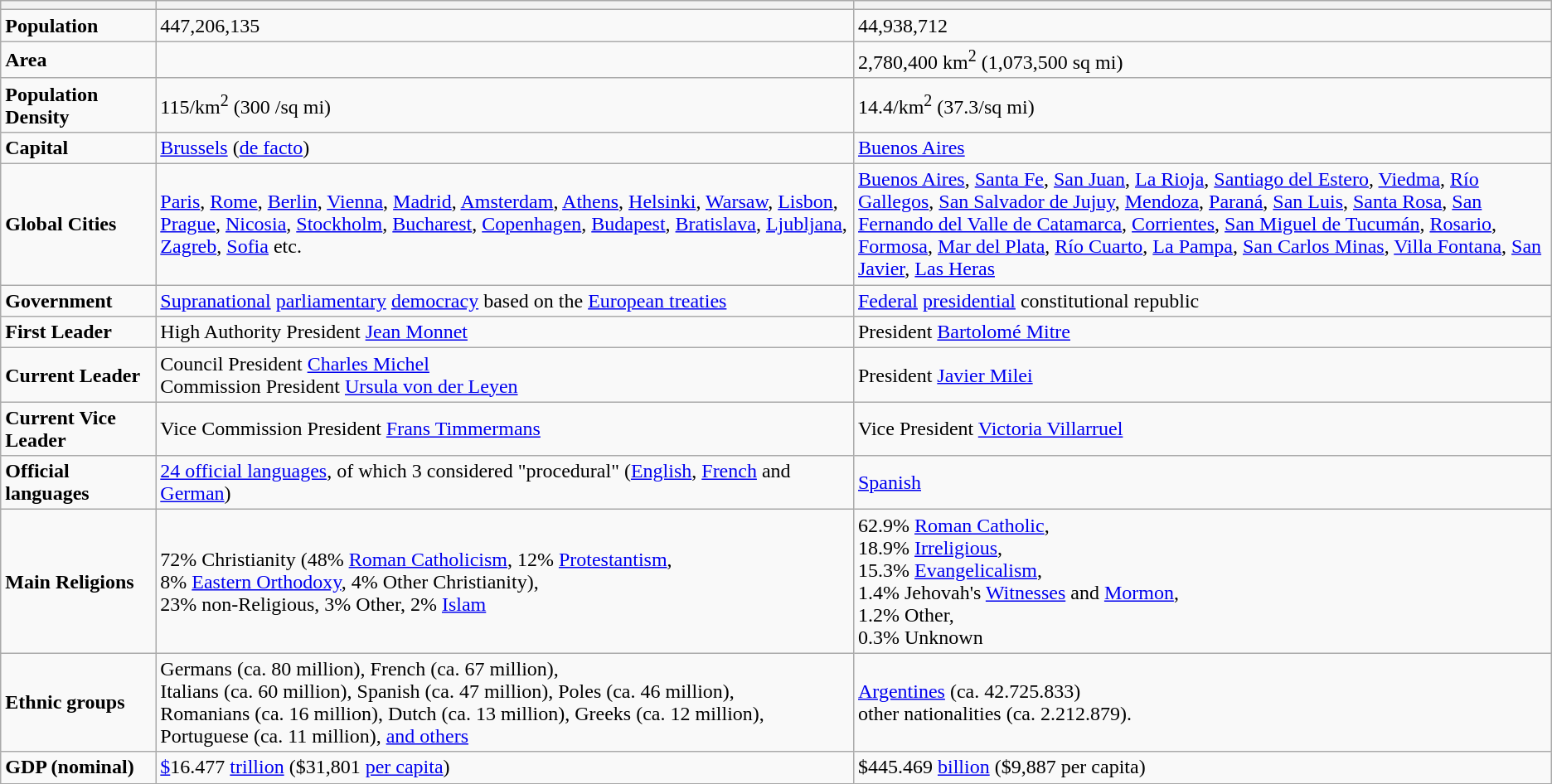<table class="wikitable">
<tr>
<th style="width:10%;"></th>
<th style="width:45%;"></th>
<th style="width:45%;"></th>
</tr>
<tr>
<td><strong>Population</strong></td>
<td>447,206,135</td>
<td>44,938,712</td>
</tr>
<tr>
<td><strong>Area</strong></td>
<td></td>
<td>2,780,400 km<sup>2</sup> (1,073,500 sq mi)</td>
</tr>
<tr>
<td><strong>Population Density</strong></td>
<td>115/km<sup>2</sup> (300 /sq mi)</td>
<td>14.4/km<sup>2</sup> (37.3/sq mi)</td>
</tr>
<tr>
<td><strong>Capital</strong></td>
<td><a href='#'>Brussels</a> (<a href='#'>de facto</a>)</td>
<td><a href='#'>Buenos Aires</a></td>
</tr>
<tr>
<td><strong>Global Cities</strong></td>
<td><a href='#'>Paris</a>, <a href='#'>Rome</a>, <a href='#'>Berlin</a>, <a href='#'>Vienna</a>, <a href='#'>Madrid</a>, <a href='#'>Amsterdam</a>, <a href='#'>Athens</a>, <a href='#'>Helsinki</a>, <a href='#'>Warsaw</a>, <a href='#'>Lisbon</a>, <a href='#'>Prague</a>, <a href='#'>Nicosia</a>, <a href='#'>Stockholm</a>, <a href='#'>Bucharest</a>, <a href='#'>Copenhagen</a>, <a href='#'>Budapest</a>, <a href='#'>Bratislava</a>, <a href='#'>Ljubljana</a>, <a href='#'>Zagreb</a>, <a href='#'>Sofia</a> etc.</td>
<td><a href='#'>Buenos Aires</a>, <a href='#'>Santa Fe</a>, <a href='#'>San Juan</a>, <a href='#'>La Rioja</a>, <a href='#'>Santiago del Estero</a>, <a href='#'>Viedma</a>, <a href='#'>Río Gallegos</a>, <a href='#'>San Salvador de Jujuy</a>, <a href='#'>Mendoza</a>, <a href='#'>Paraná</a>, <a href='#'>San Luis</a>, <a href='#'>Santa Rosa</a>, <a href='#'>San Fernando del Valle de Catamarca</a>, <a href='#'>Corrientes</a>, <a href='#'>San Miguel de Tucumán</a>, <a href='#'>Rosario</a>, <a href='#'>Formosa</a>, <a href='#'>Mar del Plata</a>, <a href='#'>Río Cuarto</a>, <a href='#'>La Pampa</a>, <a href='#'>San Carlos Minas</a>, <a href='#'>Villa Fontana</a>, <a href='#'>San Javier</a>, <a href='#'>Las Heras</a></td>
</tr>
<tr>
<td><strong>Government</strong></td>
<td><a href='#'>Supranational</a> <a href='#'>parliamentary</a> <a href='#'>democracy</a> based on the <a href='#'>European treaties</a></td>
<td><a href='#'>Federal</a> <a href='#'>presidential</a> constitutional republic</td>
</tr>
<tr>
<td><strong>First Leader</strong></td>
<td>High Authority President <a href='#'>Jean Monnet</a></td>
<td>President <a href='#'>Bartolomé Mitre</a></td>
</tr>
<tr>
<td><strong>Current Leader</strong></td>
<td>Council President <a href='#'>Charles Michel</a> <br> Commission President <a href='#'>Ursula von der Leyen</a></td>
<td>President <a href='#'>Javier Milei</a></td>
</tr>
<tr>
<td><strong>Current Vice Leader</strong></td>
<td>Vice Commission President <a href='#'>Frans Timmermans</a></td>
<td>Vice President <a href='#'>Victoria Villarruel</a></td>
</tr>
<tr>
<td><strong>Official languages</strong></td>
<td><a href='#'>24 official languages</a>, of which 3 considered "procedural" (<a href='#'>English</a>, <a href='#'>French</a> and <a href='#'>German</a>)</td>
<td><a href='#'>Spanish</a></td>
</tr>
<tr>
<td><strong>Main Religions</strong></td>
<td>72% Christianity (48% <a href='#'>Roman Catholicism</a>, 12% <a href='#'>Protestantism</a>,<br> 8% <a href='#'>Eastern Orthodoxy</a>, 4% Other Christianity),<br> 23% non-Religious, 3% Other, 2% <a href='#'>Islam</a></td>
<td>62.9% <a href='#'>Roman Catholic</a>, <br> 18.9% <a href='#'>Irreligious</a>, <br> 15.3% <a href='#'>Evangelicalism</a>, <br> 1.4% Jehovah's <a href='#'>Witnesses</a> and <a href='#'>Mormon</a>, <br> 1.2% Other, <br> 0.3% Unknown</td>
</tr>
<tr>
<td><strong>Ethnic groups</strong></td>
<td>Germans (ca. 80 million), French (ca. 67 million),<br> Italians (ca. 60 million), Spanish (ca. 47 million), Poles (ca. 46 million),<br> Romanians (ca. 16 million), Dutch (ca. 13 million), Greeks (ca. 12 million),<br> Portuguese (ca. 11 million), <a href='#'>and others</a></td>
<td><a href='#'>Argentines</a> (ca. 42.725.833) <br> other nationalities (ca. 2.212.879).</td>
</tr>
<tr>
<td><strong>GDP (nominal)</strong></td>
<td><a href='#'>$</a>16.477 <a href='#'>trillion</a> ($31,801 <a href='#'>per capita</a>)</td>
<td>$445.469 <a href='#'>billion</a> ($9,887 per capita)</td>
</tr>
</table>
